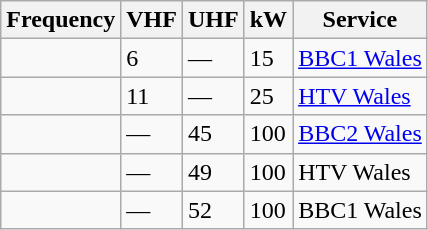<table class="wikitable sortable">
<tr>
<th>Frequency</th>
<th>VHF</th>
<th>UHF</th>
<th>kW</th>
<th>Service</th>
</tr>
<tr>
<td></td>
<td>6</td>
<td>—</td>
<td>15</td>
<td><a href='#'>BBC1 Wales</a></td>
</tr>
<tr>
<td></td>
<td>11</td>
<td>—</td>
<td>25</td>
<td><a href='#'>HTV Wales</a></td>
</tr>
<tr>
<td></td>
<td>—</td>
<td>45</td>
<td>100</td>
<td><a href='#'>BBC2 Wales</a></td>
</tr>
<tr>
<td></td>
<td>—</td>
<td>49</td>
<td>100</td>
<td>HTV Wales</td>
</tr>
<tr>
<td></td>
<td>—</td>
<td>52</td>
<td>100</td>
<td>BBC1 Wales</td>
</tr>
</table>
